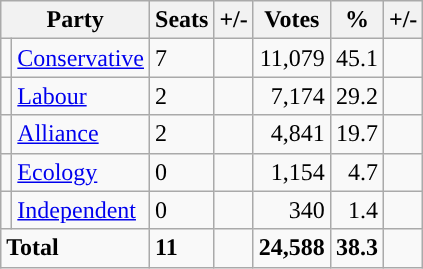<table class="wikitable sortable">
<tr>
<th colspan="2">Party</th>
<th>Seats</th>
<th>+/-</th>
<th>Votes</th>
<th>%</th>
<th>+/-</th>
</tr>
<tr>
<td style="background-color: "></td>
<td><a href='#'>Conservative</a></td>
<td>7</td>
<td></td>
<td style="text-align:right;">11,079</td>
<td style="text-align:right;">45.1</td>
<td style="text-align:right;"></td>
</tr>
<tr>
<td style="background-color: "></td>
<td><a href='#'>Labour</a></td>
<td>2</td>
<td></td>
<td style="text-align:right;">7,174</td>
<td style="text-align:right;">29.2</td>
<td style="text-align:right;"></td>
</tr>
<tr>
<td style="background-color: "></td>
<td><a href='#'>Alliance</a></td>
<td>2</td>
<td></td>
<td style="text-align:right;">4,841</td>
<td style="text-align:right;">19.7</td>
<td style="text-align:right;"></td>
</tr>
<tr>
<td style="background-color: "></td>
<td><a href='#'>Ecology</a></td>
<td>0</td>
<td></td>
<td style="text-align:right;">1,154</td>
<td style="text-align:right;">4.7</td>
<td style="text-align:right;"></td>
</tr>
<tr>
<td style="background-color: "></td>
<td><a href='#'>Independent</a></td>
<td>0</td>
<td></td>
<td style="text-align:right;">340</td>
<td style="text-align:right;">1.4</td>
<td style="text-align:right;"></td>
</tr>
<tr>
<td colspan="2"><strong>Total</strong></td>
<td><strong>11</strong></td>
<td></td>
<td style="text-align:right;"><strong>24,588</strong></td>
<td style="text-align:right;"><strong>38.3</strong></td>
<td style="text-align:right;"></td>
</tr>
</table>
